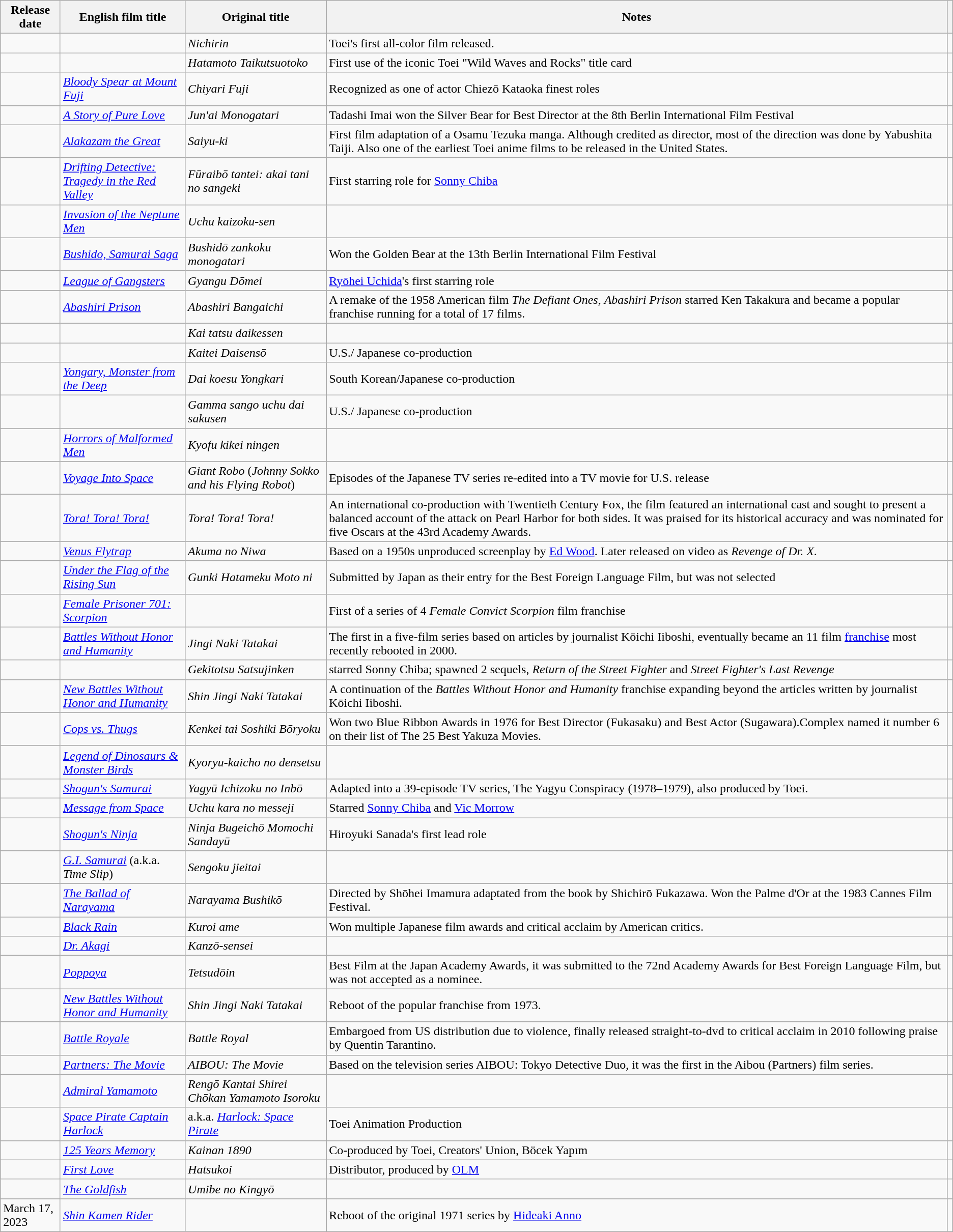<table class="wikitable sortable">
<tr>
<th>Release date</th>
<th>English film title</th>
<th>Original title</th>
<th>Notes</th>
<th></th>
</tr>
<tr>
<td></td>
<td></td>
<td><em>Nichirin</em></td>
<td>Toei's first all-color film released.</td>
<td></td>
</tr>
<tr>
<td></td>
<td></td>
<td><em>Hatamoto Taikutsuotoko</em></td>
<td>First use of the iconic Toei "Wild Waves and Rocks" title card</td>
<td></td>
</tr>
<tr>
<td></td>
<td><em><a href='#'>Bloody Spear at Mount Fuji</a></em></td>
<td><em>Chiyari Fuji</em></td>
<td>Recognized as one of actor Chiezō Kataoka finest roles</td>
<td></td>
</tr>
<tr>
<td></td>
<td><em><a href='#'>A Story of Pure Love</a></em></td>
<td><em>Jun'ai Monogatari</em></td>
<td>Tadashi Imai won the Silver Bear for Best Director at the 8th Berlin International Film Festival</td>
<td></td>
</tr>
<tr>
<td></td>
<td><em><a href='#'>Alakazam the Great</a></em></td>
<td><em>Saiyu-ki</em></td>
<td>First film adaptation of a Osamu Tezuka manga. Although credited as director, most of the direction was done by Yabushita Taiji. Also one of the earliest Toei anime films to be released in the United States.</td>
<td></td>
</tr>
<tr>
<td></td>
<td><em><a href='#'>Drifting Detective: Tragedy in the Red Valley</a></em></td>
<td><em>Fūraibō tantei: akai tani no sangeki</em></td>
<td>First starring role for <a href='#'>Sonny Chiba</a></td>
<td></td>
</tr>
<tr>
<td></td>
<td><em><a href='#'>Invasion of the Neptune Men</a></em></td>
<td><em>Uchu kaizoku-sen</em></td>
<td></td>
<td></td>
</tr>
<tr>
<td></td>
<td><em><a href='#'>Bushido, Samurai Saga</a></em></td>
<td><em>Bushidō zankoku monogatari</em></td>
<td>Won the Golden Bear at the 13th Berlin International Film Festival</td>
<td></td>
</tr>
<tr>
<td></td>
<td><em><a href='#'>League of Gangsters</a></em></td>
<td><em>Gyangu Dōmei</em></td>
<td><a href='#'>Ryōhei Uchida</a>'s first starring role</td>
<td></td>
</tr>
<tr>
<td></td>
<td><em><a href='#'>Abashiri Prison</a></em></td>
<td><em>Abashiri Bangaichi</em></td>
<td>A remake of the 1958 American film <em>The Defiant Ones</em>, <em>Abashiri Prison</em> starred Ken Takakura and became a popular franchise running for a total of 17 films.</td>
<td></td>
</tr>
<tr>
<td></td>
<td></td>
<td><em>Kai tatsu daikessen</em></td>
<td></td>
<td></td>
</tr>
<tr>
<td></td>
<td></td>
<td><em>Kaitei Daisensō</em></td>
<td>U.S./ Japanese co-production</td>
<td></td>
</tr>
<tr>
<td></td>
<td><em><a href='#'>Yongary, Monster from the Deep</a></em></td>
<td><em>Dai koesu Yongkari</em></td>
<td>South Korean/Japanese co-production</td>
<td></td>
</tr>
<tr>
<td></td>
<td></td>
<td><em>Gamma sango uchu dai sakusen</em></td>
<td>U.S./ Japanese co-production</td>
<td></td>
</tr>
<tr>
<td></td>
<td><em><a href='#'>Horrors of Malformed Men</a></em></td>
<td><em>Kyofu kikei ningen</em></td>
<td></td>
<td></td>
</tr>
<tr>
<td></td>
<td><em><a href='#'>Voyage Into Space</a></em></td>
<td><em>Giant Robo</em> (<em>Johnny Sokko and his Flying Robot</em>)</td>
<td>Episodes of the Japanese TV series re-edited into a TV movie for U.S. release</td>
<td></td>
</tr>
<tr>
<td></td>
<td><em><a href='#'>Tora! Tora! Tora!</a></em></td>
<td><em>Tora! Tora! Tora!</em></td>
<td>An international co-production with Twentieth Century Fox, the film featured an international cast and sought to present a balanced account of the attack on Pearl Harbor for both sides. It was praised for its historical accuracy and was nominated for five Oscars at the 43rd Academy Awards.</td>
<td></td>
</tr>
<tr>
<td></td>
<td><a href='#'><em>Venus Flytrap</em></a></td>
<td><em>Akuma no Niwa</em></td>
<td>Based on a 1950s unproduced screenplay by <a href='#'>Ed Wood</a>. Later released on video as <em>Revenge of Dr. X</em>.</td>
<td></td>
</tr>
<tr>
<td></td>
<td><em><a href='#'>Under the Flag of the Rising Sun</a></em></td>
<td><em>Gunki Hatameku Moto ni</em></td>
<td>Submitted by Japan as their entry for the Best Foreign Language Film, but was not selected</td>
<td></td>
</tr>
<tr>
<td></td>
<td><em><a href='#'>Female Prisoner 701: Scorpion</a></em></td>
<td></td>
<td>First of a series of 4 <em>Female Convict Scorpion</em> film franchise</td>
<td></td>
</tr>
<tr>
<td></td>
<td><em><a href='#'>Battles Without Honor and Humanity</a></em></td>
<td><em>Jingi Naki Tatakai</em></td>
<td>The first in a five-film series based on articles by journalist Kōichi Iiboshi, eventually became an 11 film <a href='#'>franchise</a> most recently rebooted in 2000.</td>
<td></td>
</tr>
<tr>
<td></td>
<td></td>
<td><em>Gekitotsu Satsujinken</em></td>
<td>starred Sonny Chiba; spawned 2 sequels, <em>Return of the Street Fighter</em> and <em>Street Fighter's Last Revenge</em></td>
<td></td>
</tr>
<tr>
<td></td>
<td><em><a href='#'>New Battles Without Honor and Humanity</a></em></td>
<td><em>Shin Jingi Naki Tatakai</em></td>
<td>A continuation of the <em>Battles Without Honor and Humanity</em> franchise expanding beyond the articles written by journalist Kōichi Iiboshi.</td>
<td></td>
</tr>
<tr>
<td></td>
<td><em><a href='#'>Cops vs. Thugs</a></em></td>
<td><em>Kenkei tai Soshiki Bōryoku</em></td>
<td>Won two Blue Ribbon Awards in 1976 for Best Director (Fukasaku) and Best Actor (Sugawara).Complex named it number 6 on their list of The 25 Best Yakuza Movies.</td>
<td></td>
</tr>
<tr>
<td></td>
<td><em><a href='#'>Legend of Dinosaurs & Monster Birds</a></em></td>
<td><em>Kyoryu-kaicho no densetsu</em></td>
<td></td>
<td></td>
</tr>
<tr>
<td></td>
<td><em><a href='#'>Shogun's Samurai</a></em></td>
<td><em>Yagyū Ichizoku no Inbō</em></td>
<td>Adapted into a 39-episode TV series, The Yagyu Conspiracy (1978–1979), also produced by Toei.</td>
<td></td>
</tr>
<tr>
<td></td>
<td><em><a href='#'>Message from Space</a></em></td>
<td><em>Uchu kara no messeji</em></td>
<td>Starred <a href='#'>Sonny Chiba</a> and <a href='#'>Vic Morrow</a></td>
<td></td>
</tr>
<tr>
<td></td>
<td><em><a href='#'>Shogun's Ninja</a></em></td>
<td><em>Ninja Bugeichō Momochi Sandayū</em></td>
<td>Hiroyuki Sanada's first lead role</td>
<td></td>
</tr>
<tr>
<td></td>
<td><em><a href='#'>G.I. Samurai</a></em> (a.k.a. <em>Time Slip</em>)</td>
<td><em>Sengoku jieitai</em></td>
<td></td>
<td></td>
</tr>
<tr>
<td></td>
<td><em><a href='#'>The Ballad of Narayama</a></em></td>
<td><em>Narayama Bushikō</em></td>
<td>Directed by Shōhei Imamura adaptated from the book by Shichirō Fukazawa. Won the Palme d'Or at the 1983 Cannes Film Festival.</td>
<td></td>
</tr>
<tr>
<td></td>
<td><em><a href='#'>Black Rain</a></em></td>
<td><em>Kuroi ame</em></td>
<td>Won multiple Japanese film awards and critical acclaim by American critics.</td>
<td></td>
</tr>
<tr>
<td></td>
<td><em><a href='#'>Dr. Akagi</a></em></td>
<td><em>Kanzō-sensei</em></td>
<td></td>
<td></td>
</tr>
<tr>
<td></td>
<td><em><a href='#'>Poppoya</a></em></td>
<td><em>Tetsudōin</em></td>
<td>Best Film at the Japan Academy Awards, it was submitted to the 72nd Academy Awards for Best Foreign Language Film, but was not accepted as a nominee.</td>
<td></td>
</tr>
<tr>
<td></td>
<td><em><a href='#'>New Battles Without Honor and Humanity</a></em></td>
<td><em>Shin Jingi Naki Tatakai</em></td>
<td>Reboot of the popular franchise from 1973.</td>
<td></td>
</tr>
<tr>
<td></td>
<td><em><a href='#'>Battle Royale</a></em></td>
<td><em>Battle Royal</em></td>
<td>Embargoed from US distribution due to violence, finally released straight-to-dvd to critical acclaim in 2010 following praise by Quentin Tarantino.</td>
<td></td>
</tr>
<tr>
<td></td>
<td><em><a href='#'>Partners: The Movie</a></em></td>
<td><em>AIBOU: The Movie</em></td>
<td>Based on the television series AIBOU: Tokyo Detective Duo, it was the first in the Aibou (Partners) film series.</td>
<td></td>
</tr>
<tr>
<td></td>
<td><em><a href='#'>Admiral Yamamoto</a></em></td>
<td><em>Rengō Kantai Shirei Chōkan Yamamoto Isoroku</em></td>
<td></td>
<td></td>
</tr>
<tr>
<td></td>
<td><em><a href='#'>Space Pirate Captain Harlock</a></em></td>
<td>a.k.a. <em><a href='#'>Harlock: Space Pirate</a></em></td>
<td>Toei Animation Production</td>
<td></td>
</tr>
<tr>
<td></td>
<td><em><a href='#'>125 Years Memory</a></em></td>
<td><em>Kainan 1890</em></td>
<td>Co-produced by Toei, Creators' Union, Böcek Yapım</td>
<td></td>
</tr>
<tr>
<td></td>
<td><em><a href='#'>First Love</a></em></td>
<td><em>Hatsukoi</em></td>
<td>Distributor, produced by <a href='#'>OLM</a></td>
<td></td>
</tr>
<tr>
<td></td>
<td><em><a href='#'>The Goldfish</a></em></td>
<td><em>Umibe no Kingyō</em></td>
<td></td>
<td></td>
</tr>
<tr>
<td>March 17, 2023</td>
<td><em><a href='#'>Shin Kamen Rider</a> </em></td>
<td></td>
<td>Reboot of the original 1971 series by <a href='#'>Hideaki Anno</a></td>
<td></td>
</tr>
</table>
